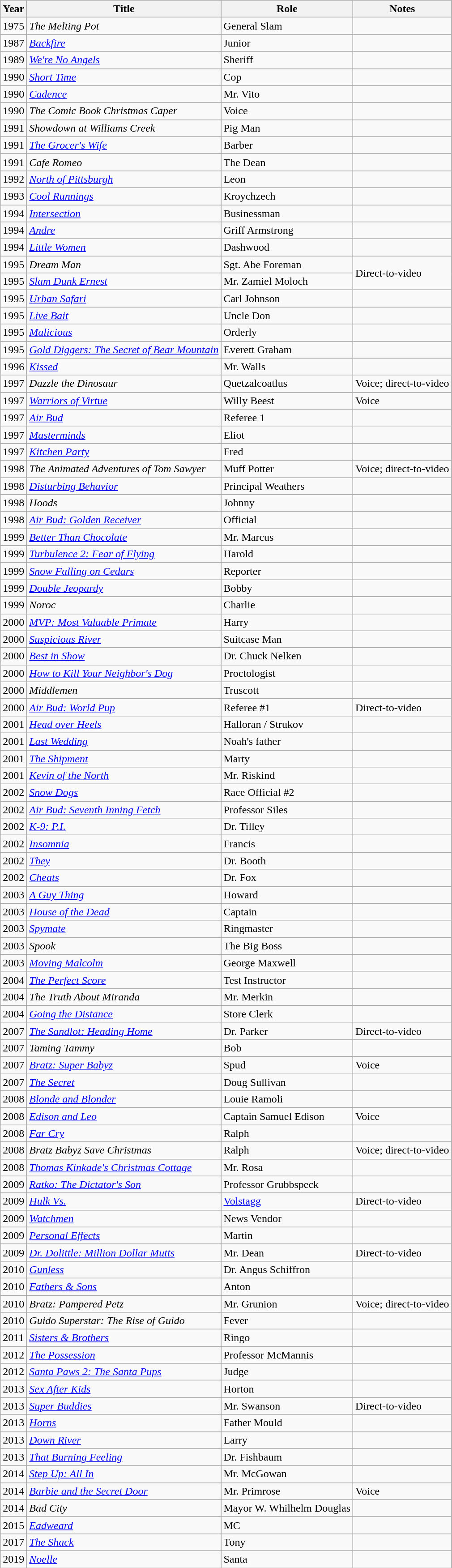<table class="wikitable sortable">
<tr>
<th>Year</th>
<th>Title</th>
<th>Role</th>
<th class="unsortable">Notes</th>
</tr>
<tr>
<td>1975</td>
<td data-sort-value="Melting Pot, The"><em>The Melting Pot</em></td>
<td>General Slam</td>
<td></td>
</tr>
<tr>
<td>1987</td>
<td><a href='#'><em>Backfire</em></a></td>
<td>Junior</td>
<td></td>
</tr>
<tr>
<td>1989</td>
<td><a href='#'><em>We're No Angels</em></a></td>
<td>Sheriff</td>
<td></td>
</tr>
<tr>
<td>1990</td>
<td><em><a href='#'>Short Time</a></em></td>
<td>Cop</td>
<td></td>
</tr>
<tr>
<td>1990</td>
<td><a href='#'><em>Cadence</em></a></td>
<td>Mr. Vito</td>
<td></td>
</tr>
<tr>
<td>1990</td>
<td data-sort-value="Comic Book Christmas Caper, The"><em>The Comic Book Christmas Caper</em></td>
<td>Voice</td>
<td></td>
</tr>
<tr>
<td>1991</td>
<td><em>Showdown at Williams Creek</em></td>
<td>Pig Man</td>
<td></td>
</tr>
<tr>
<td>1991</td>
<td data-sort-value="Grocer's Wife, The"><em><a href='#'>The Grocer's Wife</a></em></td>
<td>Barber</td>
<td></td>
</tr>
<tr>
<td>1991</td>
<td><em>Cafe Romeo</em></td>
<td>The Dean</td>
<td></td>
</tr>
<tr>
<td>1992</td>
<td><em><a href='#'>North of Pittsburgh</a></em></td>
<td>Leon</td>
<td></td>
</tr>
<tr>
<td>1993</td>
<td><em><a href='#'>Cool Runnings</a></em></td>
<td>Kroychzech</td>
<td></td>
</tr>
<tr>
<td>1994</td>
<td><a href='#'><em>Intersection</em></a></td>
<td>Businessman</td>
<td></td>
</tr>
<tr>
<td>1994</td>
<td><a href='#'><em>Andre</em></a></td>
<td>Griff Armstrong</td>
<td></td>
</tr>
<tr>
<td>1994</td>
<td><a href='#'><em>Little Women</em></a></td>
<td>Dashwood</td>
<td></td>
</tr>
<tr>
<td>1995</td>
<td><em>Dream Man</em></td>
<td>Sgt. Abe Foreman</td>
<td rowspan="2">Direct-to-video</td>
</tr>
<tr>
<td>1995</td>
<td><em><a href='#'>Slam Dunk Ernest</a></em></td>
<td>Mr. Zamiel Moloch</td>
</tr>
<tr>
<td>1995</td>
<td><em><a href='#'>Urban Safari</a></em></td>
<td>Carl Johnson</td>
<td></td>
</tr>
<tr>
<td>1995</td>
<td><a href='#'><em>Live Bait</em></a></td>
<td>Uncle Don</td>
<td></td>
</tr>
<tr>
<td>1995</td>
<td><a href='#'><em>Malicious</em></a></td>
<td>Orderly</td>
<td></td>
</tr>
<tr>
<td>1995</td>
<td><em><a href='#'>Gold Diggers: The Secret of Bear Mountain</a></em></td>
<td>Everett Graham</td>
<td></td>
</tr>
<tr>
<td>1996</td>
<td><em><a href='#'>Kissed</a></em></td>
<td>Mr. Walls</td>
<td></td>
</tr>
<tr>
<td>1997</td>
<td><em>Dazzle the Dinosaur</em></td>
<td>Quetzalcoatlus</td>
<td>Voice; direct-to-video</td>
</tr>
<tr>
<td>1997</td>
<td><em><a href='#'>Warriors of Virtue</a></em></td>
<td>Willy Beest</td>
<td>Voice</td>
</tr>
<tr>
<td>1997</td>
<td><em><a href='#'>Air Bud</a></em></td>
<td>Referee 1</td>
<td></td>
</tr>
<tr>
<td>1997</td>
<td><a href='#'><em>Masterminds</em></a></td>
<td>Eliot</td>
<td></td>
</tr>
<tr>
<td>1997</td>
<td><a href='#'><em>Kitchen Party</em></a></td>
<td>Fred</td>
<td></td>
</tr>
<tr>
<td>1998</td>
<td data-sort-value="Animated Adventures of Tom Sawyer, The"><em>The Animated Adventures of Tom Sawyer</em></td>
<td>Muff Potter</td>
<td>Voice; direct-to-video</td>
</tr>
<tr>
<td>1998</td>
<td><em><a href='#'>Disturbing Behavior</a></em></td>
<td>Principal Weathers</td>
<td></td>
</tr>
<tr>
<td>1998</td>
<td><em>Hoods</em></td>
<td>Johnny</td>
<td></td>
</tr>
<tr>
<td>1998</td>
<td><em><a href='#'>Air Bud: Golden Receiver</a></em></td>
<td>Official</td>
<td></td>
</tr>
<tr>
<td>1999</td>
<td><em><a href='#'>Better Than Chocolate</a></em></td>
<td>Mr. Marcus</td>
<td></td>
</tr>
<tr>
<td>1999</td>
<td><em><a href='#'>Turbulence 2: Fear of Flying</a></em></td>
<td>Harold</td>
<td></td>
</tr>
<tr>
<td>1999</td>
<td><a href='#'><em>Snow Falling on Cedars</em></a></td>
<td>Reporter</td>
<td></td>
</tr>
<tr>
<td>1999</td>
<td><a href='#'><em>Double Jeopardy</em></a></td>
<td>Bobby</td>
<td></td>
</tr>
<tr>
<td>1999</td>
<td><em>Noroc</em></td>
<td>Charlie</td>
<td></td>
</tr>
<tr>
<td>2000</td>
<td><em><a href='#'>MVP: Most Valuable Primate</a></em></td>
<td>Harry</td>
<td></td>
</tr>
<tr>
<td>2000</td>
<td><em><a href='#'>Suspicious River</a></em></td>
<td>Suitcase Man</td>
<td></td>
</tr>
<tr>
<td>2000</td>
<td><a href='#'><em>Best in Show</em></a></td>
<td>Dr. Chuck Nelken</td>
<td></td>
</tr>
<tr>
<td>2000</td>
<td><em><a href='#'>How to Kill Your Neighbor's Dog</a></em></td>
<td>Proctologist</td>
<td></td>
</tr>
<tr>
<td>2000</td>
<td><em>Middlemen</em></td>
<td>Truscott</td>
<td></td>
</tr>
<tr>
<td>2000</td>
<td><em><a href='#'>Air Bud: World Pup</a></em></td>
<td>Referee #1</td>
<td>Direct-to-video</td>
</tr>
<tr>
<td>2001</td>
<td><a href='#'><em>Head over Heels</em></a></td>
<td>Halloran / Strukov</td>
<td></td>
</tr>
<tr>
<td>2001</td>
<td><em><a href='#'>Last Wedding</a></em></td>
<td>Noah's father</td>
<td></td>
</tr>
<tr>
<td>2001</td>
<td data-sort-value="Shipment, The"><a href='#'><em>The Shipment</em></a></td>
<td>Marty</td>
<td></td>
</tr>
<tr>
<td>2001</td>
<td><em><a href='#'>Kevin of the North</a></em></td>
<td>Mr. Riskind</td>
<td></td>
</tr>
<tr>
<td>2002</td>
<td><em><a href='#'>Snow Dogs</a></em></td>
<td>Race Official #2</td>
<td></td>
</tr>
<tr>
<td>2002</td>
<td><em><a href='#'>Air Bud: Seventh Inning Fetch</a></em></td>
<td>Professor Siles</td>
<td></td>
</tr>
<tr>
<td>2002</td>
<td><em><a href='#'>K-9: P.I.</a></em></td>
<td>Dr. Tilley</td>
<td></td>
</tr>
<tr>
<td>2002</td>
<td><a href='#'><em>Insomnia</em></a></td>
<td>Francis</td>
<td></td>
</tr>
<tr>
<td>2002</td>
<td><a href='#'><em>They</em></a></td>
<td>Dr. Booth</td>
<td></td>
</tr>
<tr>
<td>2002</td>
<td><a href='#'><em>Cheats</em></a></td>
<td>Dr. Fox</td>
<td></td>
</tr>
<tr>
<td>2003</td>
<td data-sort-value="Guy Thing, A"><em><a href='#'>A Guy Thing</a></em></td>
<td>Howard</td>
<td></td>
</tr>
<tr>
<td>2003</td>
<td><a href='#'><em>House of the Dead</em></a></td>
<td>Captain</td>
<td></td>
</tr>
<tr>
<td>2003</td>
<td><em><a href='#'>Spymate</a></em></td>
<td>Ringmaster</td>
<td></td>
</tr>
<tr>
<td>2003</td>
<td><em>Spook</em></td>
<td>The Big Boss</td>
<td></td>
</tr>
<tr>
<td>2003</td>
<td><em><a href='#'>Moving Malcolm</a></em></td>
<td>George Maxwell</td>
<td></td>
</tr>
<tr>
<td>2004</td>
<td data-sort-value="Perfect Score, The"><em><a href='#'>The Perfect Score</a></em></td>
<td>Test Instructor</td>
<td></td>
</tr>
<tr>
<td>2004</td>
<td data-sort-value="Truth About Miranda, The"><em>The Truth About Miranda</em></td>
<td>Mr. Merkin</td>
<td></td>
</tr>
<tr>
<td>2004</td>
<td><a href='#'><em>Going the Distance</em></a></td>
<td>Store Clerk</td>
<td></td>
</tr>
<tr>
<td>2007</td>
<td data-sort-value="Sandlot: Heading Home, The"><em><a href='#'>The Sandlot: Heading Home</a></em></td>
<td>Dr. Parker</td>
<td>Direct-to-video</td>
</tr>
<tr>
<td>2007</td>
<td><em>Taming Tammy</em></td>
<td>Bob</td>
<td></td>
</tr>
<tr>
<td>2007</td>
<td><em><a href='#'>Bratz: Super Babyz</a></em></td>
<td>Spud</td>
<td>Voice</td>
</tr>
<tr>
<td>2007</td>
<td data-sort-value="Secret, The"><a href='#'><em>The Secret</em></a></td>
<td>Doug Sullivan</td>
<td></td>
</tr>
<tr>
<td>2008</td>
<td><em><a href='#'>Blonde and Blonder</a></em></td>
<td>Louie Ramoli</td>
<td></td>
</tr>
<tr>
<td>2008</td>
<td><em><a href='#'>Edison and Leo</a></em></td>
<td>Captain Samuel Edison</td>
<td>Voice</td>
</tr>
<tr>
<td>2008</td>
<td><a href='#'><em>Far Cry</em></a></td>
<td>Ralph</td>
<td></td>
</tr>
<tr>
<td>2008</td>
<td><em>Bratz Babyz Save Christmas</em></td>
<td>Ralph</td>
<td>Voice; direct-to-video</td>
</tr>
<tr>
<td>2008</td>
<td><em><a href='#'>Thomas Kinkade's Christmas Cottage</a></em></td>
<td>Mr. Rosa</td>
<td></td>
</tr>
<tr>
<td>2009</td>
<td><em><a href='#'>Ratko: The Dictator's Son</a></em></td>
<td>Professor Grubbspeck</td>
<td></td>
</tr>
<tr>
<td>2009</td>
<td><em><a href='#'>Hulk Vs.</a></em></td>
<td><a href='#'>Volstagg</a></td>
<td>Direct-to-video</td>
</tr>
<tr>
<td>2009</td>
<td><a href='#'><em>Watchmen</em></a></td>
<td>News Vendor</td>
<td></td>
</tr>
<tr>
<td>2009</td>
<td><a href='#'><em>Personal Effects</em></a></td>
<td>Martin</td>
<td></td>
</tr>
<tr>
<td>2009</td>
<td><em><a href='#'>Dr. Dolittle: Million Dollar Mutts</a></em></td>
<td>Mr. Dean</td>
<td>Direct-to-video</td>
</tr>
<tr>
<td>2010</td>
<td><em><a href='#'>Gunless</a></em></td>
<td>Dr. Angus Schiffron</td>
<td></td>
</tr>
<tr>
<td>2010</td>
<td><a href='#'><em>Fathers & Sons</em></a></td>
<td>Anton</td>
<td></td>
</tr>
<tr>
<td>2010</td>
<td><em>Bratz: Pampered Petz</em></td>
<td>Mr. Grunion</td>
<td>Voice; direct-to-video</td>
</tr>
<tr>
<td>2010</td>
<td><em>Guido Superstar: The Rise of Guido</em></td>
<td>Fever</td>
<td></td>
</tr>
<tr>
<td>2011</td>
<td><em><a href='#'>Sisters & Brothers</a></em></td>
<td>Ringo</td>
<td></td>
</tr>
<tr>
<td>2012</td>
<td data-sort-value="Possession, The"><em><a href='#'>The Possession</a></em></td>
<td>Professor McMannis</td>
<td></td>
</tr>
<tr>
<td>2012</td>
<td><em><a href='#'>Santa Paws 2: The Santa Pups</a></em></td>
<td>Judge</td>
<td></td>
</tr>
<tr>
<td>2013</td>
<td><em><a href='#'>Sex After Kids</a></em></td>
<td>Horton</td>
<td></td>
</tr>
<tr>
<td>2013</td>
<td><a href='#'><em>Super Buddies</em></a></td>
<td>Mr. Swanson</td>
<td>Direct-to-video</td>
</tr>
<tr>
<td>2013</td>
<td><a href='#'><em>Horns</em></a></td>
<td>Father Mould</td>
<td></td>
</tr>
<tr>
<td>2013</td>
<td><a href='#'><em>Down River</em></a></td>
<td>Larry</td>
<td></td>
</tr>
<tr>
<td>2013</td>
<td><em><a href='#'>That Burning Feeling</a></em></td>
<td>Dr. Fishbaum</td>
<td></td>
</tr>
<tr>
<td>2014</td>
<td><em><a href='#'>Step Up: All In</a></em></td>
<td>Mr. McGowan</td>
<td></td>
</tr>
<tr>
<td>2014</td>
<td><em><a href='#'>Barbie and the Secret Door</a></em></td>
<td>Mr. Primrose</td>
<td>Voice</td>
</tr>
<tr>
<td>2014</td>
<td><em>Bad City</em></td>
<td>Mayor W. Whilhelm Douglas</td>
<td></td>
</tr>
<tr>
<td>2015</td>
<td><a href='#'><em>Eadweard</em></a></td>
<td>MC</td>
<td></td>
</tr>
<tr>
<td>2017</td>
<td data-sort-value="Shack, The"><a href='#'><em>The Shack</em></a></td>
<td>Tony</td>
<td></td>
</tr>
<tr>
<td>2019</td>
<td><a href='#'><em>Noelle</em></a></td>
<td>Santa</td>
<td></td>
</tr>
</table>
